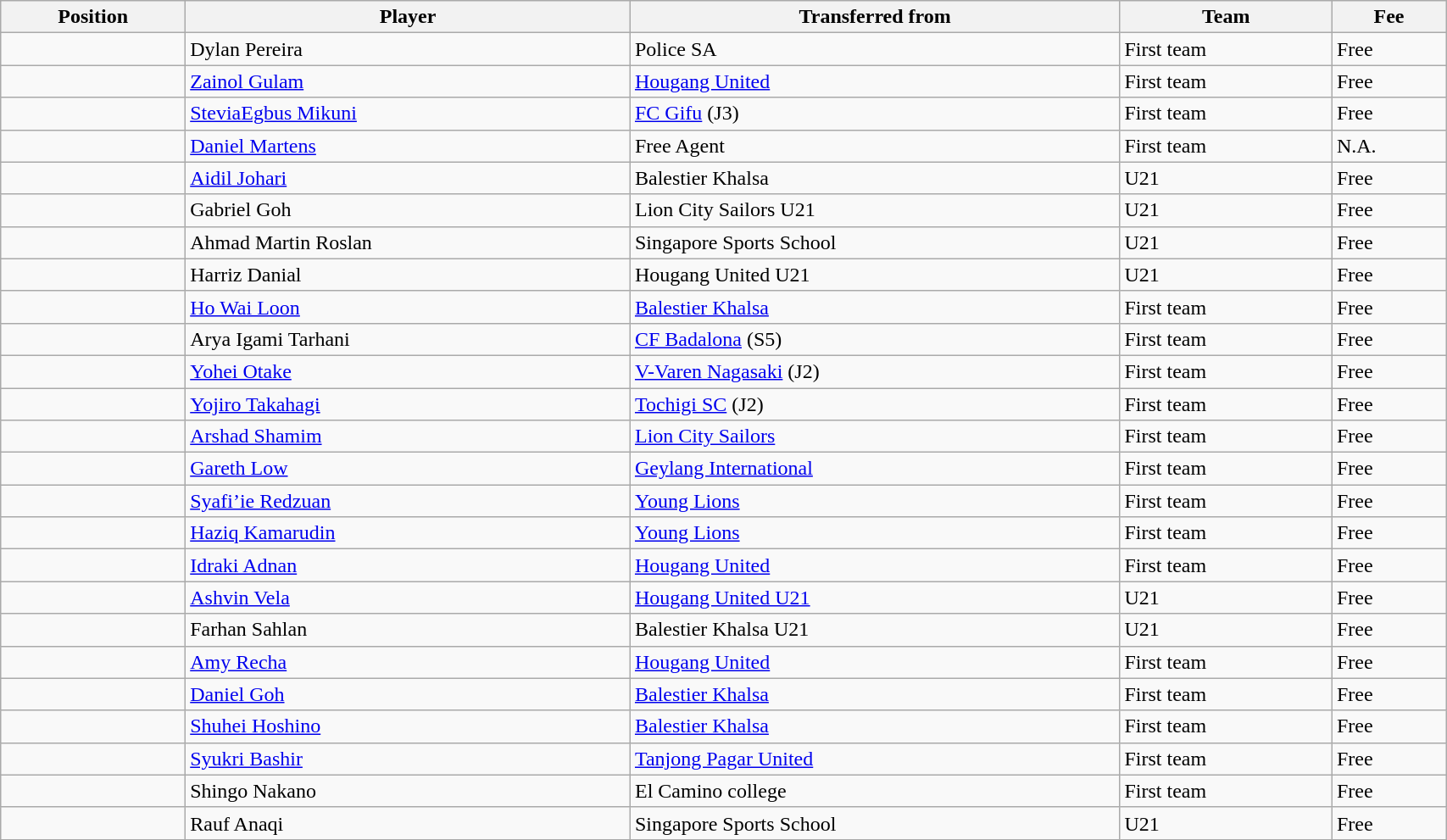<table class="wikitable sortable" style="width:90%; text-align:center; font-size:100%; text-align:left;">
<tr>
<th>Position</th>
<th>Player</th>
<th>Transferred from</th>
<th>Team</th>
<th>Fee</th>
</tr>
<tr>
<td></td>
<td> Dylan Pereira</td>
<td> Police SA</td>
<td>First team</td>
<td>Free </td>
</tr>
<tr>
<td></td>
<td> <a href='#'>Zainol Gulam</a></td>
<td> <a href='#'>Hougang United</a></td>
<td>First team</td>
<td>Free </td>
</tr>
<tr>
<td></td>
<td> <a href='#'>SteviaEgbus Mikuni</a></td>
<td> <a href='#'>FC Gifu</a> (J3)</td>
<td>First team</td>
<td>Free </td>
</tr>
<tr>
<td></td>
<td> <a href='#'>Daniel Martens</a></td>
<td>Free Agent</td>
<td>First team</td>
<td>N.A.</td>
</tr>
<tr>
<td></td>
<td> <a href='#'>Aidil Johari</a></td>
<td> Balestier Khalsa</td>
<td>U21</td>
<td>Free </td>
</tr>
<tr>
<td></td>
<td> Gabriel Goh</td>
<td> Lion City Sailors U21</td>
<td>U21</td>
<td>Free</td>
</tr>
<tr>
<td></td>
<td> Ahmad Martin Roslan</td>
<td> Singapore Sports School</td>
<td>U21</td>
<td>Free</td>
</tr>
<tr>
<td></td>
<td> Harriz Danial</td>
<td> Hougang United U21</td>
<td>U21</td>
<td>Free</td>
</tr>
<tr>
<td></td>
<td> <a href='#'>Ho Wai Loon</a></td>
<td> <a href='#'>Balestier Khalsa</a></td>
<td>First team</td>
<td>Free </td>
</tr>
<tr>
<td></td>
<td> Arya Igami Tarhani</td>
<td> <a href='#'>CF Badalona</a> (S5)</td>
<td>First team</td>
<td>Free </td>
</tr>
<tr>
<td></td>
<td> <a href='#'>Yohei Otake</a></td>
<td> <a href='#'>V-Varen Nagasaki</a> (J2)</td>
<td>First team</td>
<td>Free </td>
</tr>
<tr>
<td></td>
<td> <a href='#'>Yojiro Takahagi</a></td>
<td> <a href='#'>Tochigi SC</a> (J2)</td>
<td>First team</td>
<td>Free </td>
</tr>
<tr>
<td></td>
<td> <a href='#'>Arshad Shamim</a></td>
<td> <a href='#'>Lion City Sailors</a></td>
<td>First team</td>
<td>Free </td>
</tr>
<tr>
<td></td>
<td> <a href='#'>Gareth Low</a></td>
<td> <a href='#'>Geylang International</a></td>
<td>First team</td>
<td>Free </td>
</tr>
<tr>
<td></td>
<td> <a href='#'>Syafi’ie Redzuan</a></td>
<td> <a href='#'>Young Lions</a></td>
<td>First team</td>
<td>Free </td>
</tr>
<tr>
<td></td>
<td> <a href='#'>Haziq Kamarudin</a></td>
<td> <a href='#'>Young Lions</a></td>
<td>First team</td>
<td>Free </td>
</tr>
<tr>
<td></td>
<td> <a href='#'>Idraki Adnan</a></td>
<td> <a href='#'>Hougang United</a></td>
<td>First team</td>
<td>Free </td>
</tr>
<tr>
<td></td>
<td> <a href='#'>Ashvin Vela</a></td>
<td> <a href='#'>Hougang United U21</a></td>
<td>U21</td>
<td>Free </td>
</tr>
<tr>
<td></td>
<td> Farhan Sahlan</td>
<td> Balestier Khalsa U21</td>
<td>U21</td>
<td>Free</td>
</tr>
<tr>
<td></td>
<td> <a href='#'>Amy Recha</a></td>
<td> <a href='#'>Hougang United</a></td>
<td>First team</td>
<td>Free </td>
</tr>
<tr>
<td></td>
<td> <a href='#'>Daniel Goh</a></td>
<td> <a href='#'>Balestier Khalsa</a></td>
<td>First team</td>
<td>Free </td>
</tr>
<tr>
<td></td>
<td> <a href='#'>Shuhei Hoshino</a></td>
<td> <a href='#'>Balestier Khalsa</a></td>
<td>First team</td>
<td>Free </td>
</tr>
<tr>
<td></td>
<td> <a href='#'>Syukri Bashir</a></td>
<td> <a href='#'>Tanjong Pagar United</a></td>
<td>First team</td>
<td>Free </td>
</tr>
<tr>
<td></td>
<td> Shingo Nakano</td>
<td> El Camino college</td>
<td>First team</td>
<td>Free </td>
</tr>
<tr>
<td></td>
<td> Rauf Anaqi</td>
<td> Singapore Sports School</td>
<td>U21</td>
<td>Free</td>
</tr>
</table>
